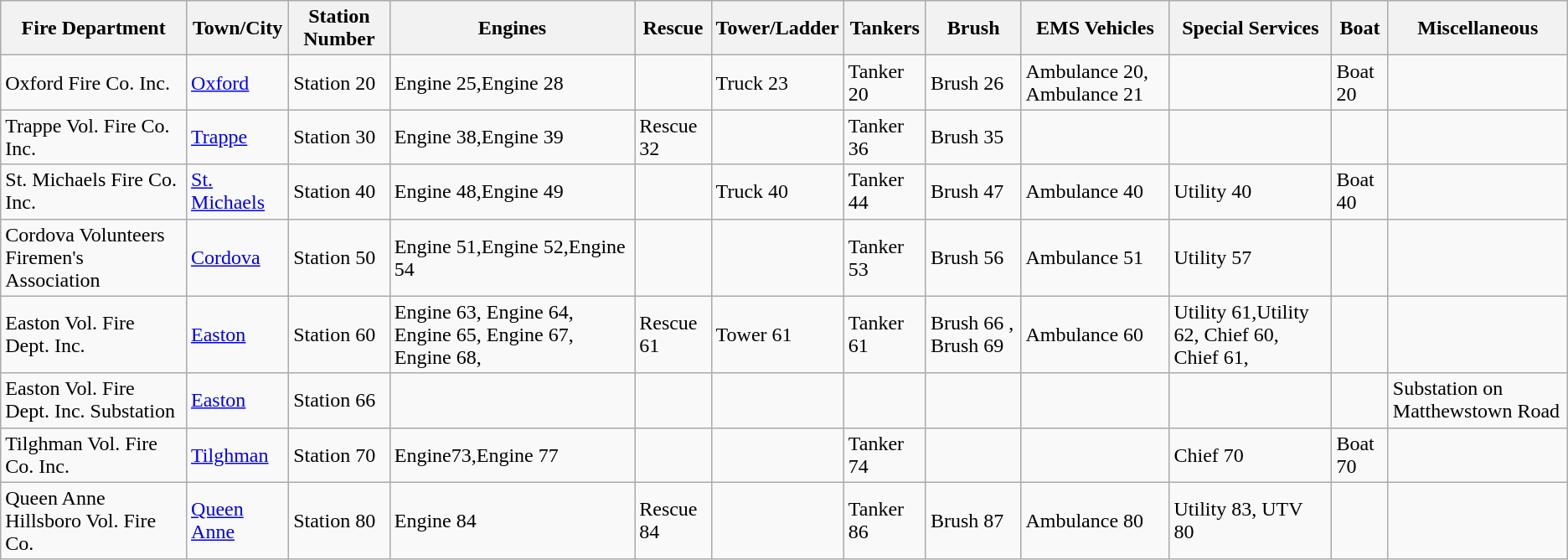<table class="wikitable">
<tr>
<th>Fire Department</th>
<th>Town/City</th>
<th>Station Number</th>
<th>Engines</th>
<th>Rescue</th>
<th>Tower/Ladder</th>
<th>Tankers</th>
<th>Brush</th>
<th>EMS Vehicles</th>
<th>Special Services</th>
<th>Boat</th>
<th>Miscellaneous</th>
</tr>
<tr>
<td>Oxford Fire Co. Inc.</td>
<td><a href='#'>Oxford</a></td>
<td>Station 20</td>
<td>Engine 25,Engine 28</td>
<td></td>
<td>Truck 23</td>
<td>Tanker 20</td>
<td>Brush 26</td>
<td>Ambulance 20, Ambulance 21</td>
<td></td>
<td>Boat 20</td>
<td></td>
</tr>
<tr>
<td>Trappe Vol. Fire Co. Inc.</td>
<td><a href='#'>Trappe</a></td>
<td>Station 30</td>
<td>Engine 38,Engine 39</td>
<td>Rescue 32</td>
<td></td>
<td>Tanker 36</td>
<td>Brush 35</td>
<td></td>
<td></td>
<td></td>
<td></td>
</tr>
<tr>
<td>St. Michaels Fire Co. Inc.</td>
<td><a href='#'>St. Michaels</a></td>
<td>Station 40</td>
<td>Engine 48,Engine 49</td>
<td></td>
<td>Truck 40</td>
<td>Tanker 44</td>
<td>Brush 47</td>
<td>Ambulance 40</td>
<td>Utility 40</td>
<td>Boat 40</td>
<td></td>
</tr>
<tr>
<td>Cordova Volunteers Firemen's Association</td>
<td><a href='#'>Cordova</a></td>
<td>Station 50</td>
<td>Engine 51,Engine 52,Engine 54</td>
<td></td>
<td></td>
<td>Tanker 53</td>
<td>Brush 56</td>
<td>Ambulance 51</td>
<td>Utility 57</td>
<td></td>
<td></td>
</tr>
<tr>
<td>Easton Vol. Fire Dept. Inc.</td>
<td><a href='#'>Easton</a></td>
<td>Station 60</td>
<td>Engine 63, Engine 64, Engine 65, Engine 67, Engine 68,</td>
<td>Rescue 61</td>
<td>Tower 61</td>
<td>Tanker 61</td>
<td>Brush 66 , Brush 69</td>
<td>Ambulance 60</td>
<td>Utility 61,Utility 62,      Chief 60, Chief 61,</td>
<td></td>
<td></td>
</tr>
<tr>
<td>Easton Vol. Fire Dept. Inc. Substation</td>
<td><a href='#'>Easton</a></td>
<td>Station 66</td>
<td></td>
<td></td>
<td></td>
<td></td>
<td></td>
<td></td>
<td></td>
<td></td>
<td>Substation on Matthewstown Road</td>
</tr>
<tr>
<td>Tilghman Vol. Fire Co. Inc.</td>
<td><a href='#'>Tilghman</a></td>
<td>Station 70</td>
<td>Engine73,Engine 77</td>
<td></td>
<td></td>
<td>Tanker 74</td>
<td></td>
<td></td>
<td>Chief 70</td>
<td>Boat 70</td>
<td></td>
</tr>
<tr>
<td>Queen Anne Hillsboro Vol. Fire Co.</td>
<td><a href='#'>Queen Anne</a></td>
<td>Station 80</td>
<td>Engine 84</td>
<td>Rescue 84</td>
<td></td>
<td>Tanker 86</td>
<td>Brush 87</td>
<td>Ambulance 80</td>
<td>Utility 83, UTV 80</td>
<td></td>
<td></td>
</tr>
</table>
